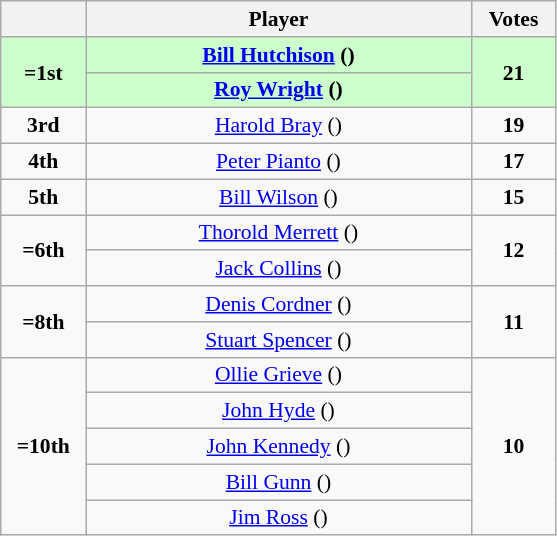<table class="wikitable" style="text-align: center; font-size: 90%;">
<tr>
<th width="50"></th>
<th width="250">Player</th>
<th width="50">Votes</th>
</tr>
<tr style="background: #CCFFCC; font-weight: bold;">
<td rowspan=2><strong>=1st</strong></td>
<td><a href='#'>Bill Hutchison</a> ()</td>
<td rowspan=2><strong>21</strong></td>
</tr>
<tr style="background: #CCFFCC; font-weight: bold;">
<td><a href='#'>Roy Wright</a> ()</td>
</tr>
<tr>
<td><strong>3rd</strong></td>
<td><a href='#'>Harold Bray</a> ()</td>
<td><strong>19</strong></td>
</tr>
<tr>
<td><strong>4th</strong></td>
<td><a href='#'>Peter Pianto</a> ()</td>
<td><strong>17</strong></td>
</tr>
<tr>
<td><strong>5th</strong></td>
<td><a href='#'>Bill Wilson</a> ()</td>
<td><strong>15</strong></td>
</tr>
<tr>
<td rowspan=2><strong>=6th</strong></td>
<td><a href='#'>Thorold Merrett</a> ()</td>
<td rowspan=2><strong>12</strong></td>
</tr>
<tr>
<td><a href='#'>Jack Collins</a> ()</td>
</tr>
<tr>
<td rowspan=2><strong>=8th</strong></td>
<td><a href='#'>Denis Cordner</a> ()</td>
<td rowspan=2><strong>11</strong></td>
</tr>
<tr>
<td><a href='#'>Stuart Spencer</a> ()</td>
</tr>
<tr>
<td rowspan=5><strong>=10th</strong></td>
<td><a href='#'>Ollie Grieve</a> ()</td>
<td rowspan=5><strong>10</strong></td>
</tr>
<tr>
<td><a href='#'>John Hyde</a> ()</td>
</tr>
<tr>
<td><a href='#'>John Kennedy</a> ()</td>
</tr>
<tr>
<td><a href='#'>Bill Gunn</a> ()</td>
</tr>
<tr>
<td><a href='#'>Jim Ross</a> ()</td>
</tr>
</table>
